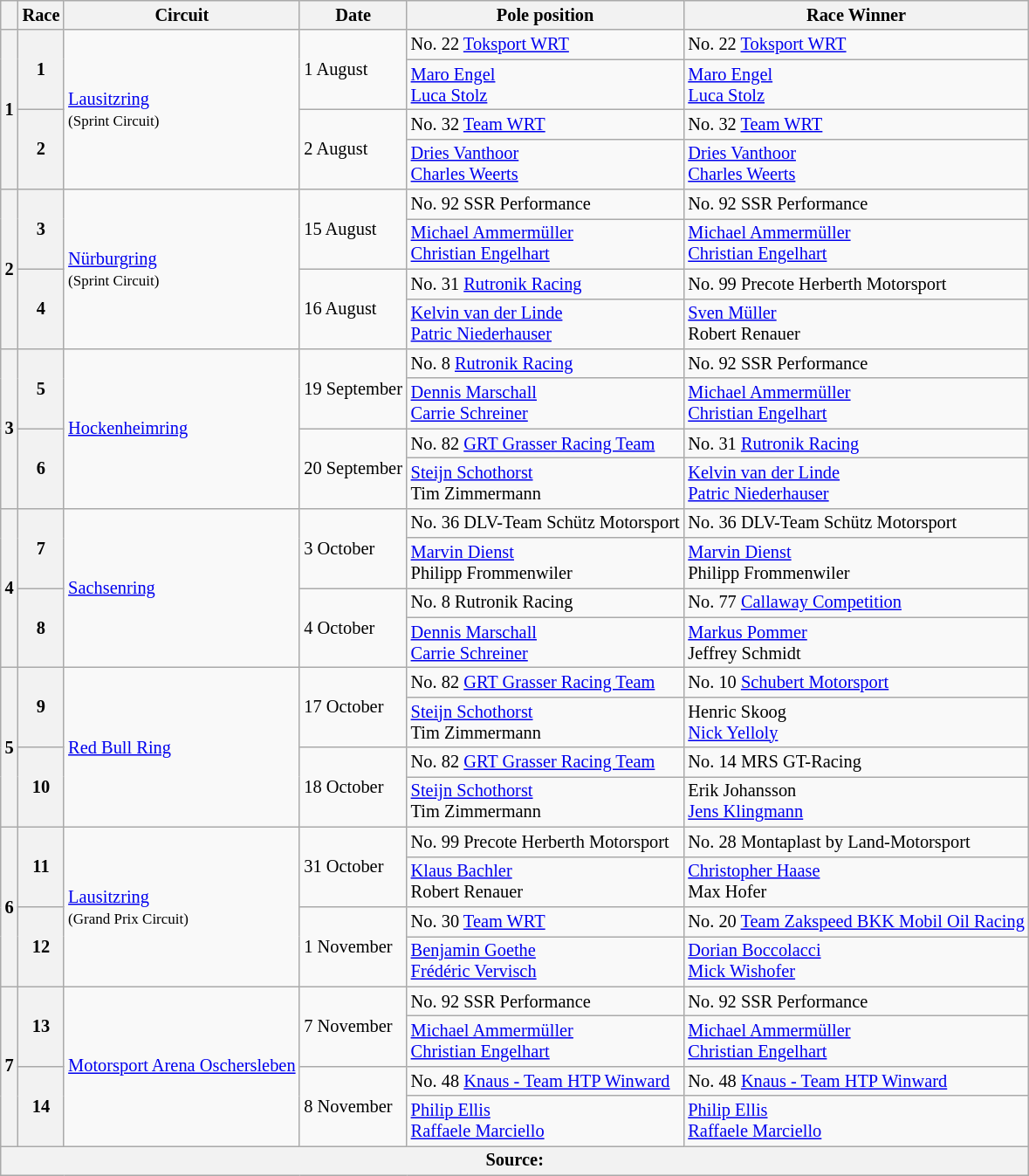<table class="wikitable" style="font-size: 85%;">
<tr>
<th></th>
<th>Race</th>
<th>Circuit</th>
<th>Date</th>
<th>Pole position</th>
<th>Race Winner</th>
</tr>
<tr>
<th rowspan="4">1</th>
<th rowspan="2">1</th>
<td rowspan="4"> <a href='#'>Lausitzring</a> <br><small>(Sprint Circuit)</small></td>
<td rowspan="2">1 August</td>
<td> No. 22 <a href='#'>Toksport WRT</a></td>
<td> No. 22 <a href='#'>Toksport WRT</a></td>
</tr>
<tr>
<td> <a href='#'>Maro Engel</a><br> <a href='#'>Luca Stolz</a></td>
<td> <a href='#'>Maro Engel</a><br> <a href='#'>Luca Stolz</a></td>
</tr>
<tr>
<th rowspan="2">2</th>
<td rowspan="2">2 August</td>
<td> No. 32 <a href='#'>Team WRT</a></td>
<td> No. 32 <a href='#'>Team WRT</a></td>
</tr>
<tr>
<td> <a href='#'>Dries Vanthoor</a><br> <a href='#'>Charles Weerts</a></td>
<td> <a href='#'>Dries Vanthoor</a><br> <a href='#'>Charles Weerts</a></td>
</tr>
<tr>
<th rowspan="4">2</th>
<th rowspan="2">3</th>
<td rowspan="4"> <a href='#'>Nürburgring</a> <br><small>(Sprint Circuit)</small></td>
<td rowspan="2">15 August</td>
<td> No. 92 SSR Performance</td>
<td> No. 92 SSR Performance</td>
</tr>
<tr>
<td> <a href='#'>Michael Ammermüller</a><br> <a href='#'>Christian Engelhart</a></td>
<td> <a href='#'>Michael Ammermüller</a><br> <a href='#'>Christian Engelhart</a></td>
</tr>
<tr>
<th rowspan="2">4</th>
<td rowspan="2">16 August</td>
<td> No. 31 <a href='#'>Rutronik Racing</a></td>
<td> No. 99 Precote Herberth Motorsport</td>
</tr>
<tr>
<td> <a href='#'>Kelvin van der Linde</a><br> <a href='#'>Patric Niederhauser</a></td>
<td> <a href='#'>Sven Müller</a><br> Robert Renauer</td>
</tr>
<tr>
<th rowspan="4">3</th>
<th rowspan="2">5</th>
<td rowspan="4"> <a href='#'>Hockenheimring</a></td>
<td rowspan="2">19 September</td>
<td> No. 8 <a href='#'>Rutronik Racing</a></td>
<td> No. 92 SSR Performance</td>
</tr>
<tr>
<td> <a href='#'>Dennis Marschall</a><br> <a href='#'>Carrie Schreiner</a></td>
<td> <a href='#'>Michael Ammermüller</a><br> <a href='#'>Christian Engelhart</a></td>
</tr>
<tr>
<th rowspan="2">6</th>
<td rowspan="2">20 September</td>
<td> No. 82 <a href='#'>GRT Grasser Racing Team</a></td>
<td> No. 31 <a href='#'>Rutronik Racing</a></td>
</tr>
<tr>
<td> <a href='#'>Steijn Schothorst</a><br> Tim Zimmermann</td>
<td> <a href='#'>Kelvin van der Linde</a><br> <a href='#'>Patric Niederhauser</a></td>
</tr>
<tr>
<th rowspan="4">4</th>
<th rowspan="2">7</th>
<td rowspan="4"> <a href='#'>Sachsenring</a></td>
<td rowspan="2">3 October</td>
<td> No. 36 DLV-Team Schütz Motorsport</td>
<td> No. 36 DLV-Team Schütz Motorsport</td>
</tr>
<tr>
<td> <a href='#'>Marvin Dienst</a><br> Philipp Frommenwiler</td>
<td> <a href='#'>Marvin Dienst</a><br> Philipp Frommenwiler</td>
</tr>
<tr>
<th rowspan="2">8</th>
<td rowspan="2">4 October</td>
<td> No. 8 Rutronik Racing</td>
<td> No. 77 <a href='#'>Callaway Competition</a></td>
</tr>
<tr>
<td> <a href='#'>Dennis Marschall</a><br> <a href='#'>Carrie Schreiner</a></td>
<td> <a href='#'>Markus Pommer</a><br> Jeffrey Schmidt</td>
</tr>
<tr>
<th rowspan="4">5</th>
<th rowspan="2">9</th>
<td rowspan="4"> <a href='#'>Red Bull Ring</a></td>
<td rowspan="2">17 October</td>
<td> No. 82 <a href='#'>GRT Grasser Racing Team</a></td>
<td> No. 10 <a href='#'>Schubert Motorsport</a></td>
</tr>
<tr>
<td> <a href='#'>Steijn Schothorst</a><br> Tim Zimmermann</td>
<td> Henric Skoog<br> <a href='#'>Nick Yelloly</a></td>
</tr>
<tr>
<th rowspan="2">10</th>
<td rowspan="2">18 October</td>
<td> No. 82 <a href='#'>GRT Grasser Racing Team</a></td>
<td> No. 14 MRS GT-Racing</td>
</tr>
<tr>
<td> <a href='#'>Steijn Schothorst</a><br> Tim Zimmermann</td>
<td> Erik Johansson<br> <a href='#'>Jens Klingmann</a></td>
</tr>
<tr>
<th rowspan="4">6</th>
<th rowspan="2">11</th>
<td rowspan="4"> <a href='#'>Lausitzring</a> <br><small>(Grand Prix Circuit)</small></td>
<td rowspan="2">31 October</td>
<td> No. 99 Precote Herberth Motorsport</td>
<td> No. 28 Montaplast by Land-Motorsport</td>
</tr>
<tr>
<td> <a href='#'>Klaus Bachler</a><br> Robert Renauer</td>
<td> <a href='#'>Christopher Haase</a><br> Max Hofer</td>
</tr>
<tr>
<th rowspan=2>12</th>
<td rowspan=2>1 November</td>
<td> No. 30 <a href='#'>Team WRT</a></td>
<td> No. 20 <a href='#'>Team Zakspeed BKK Mobil Oil Racing</a></td>
</tr>
<tr>
<td> <a href='#'>Benjamin Goethe</a><br> <a href='#'>Frédéric Vervisch</a></td>
<td> <a href='#'>Dorian Boccolacci</a><br> <a href='#'>Mick Wishofer</a></td>
</tr>
<tr>
<th rowspan="4">7</th>
<th rowspan="2">13</th>
<td rowspan="4"> <a href='#'>Motorsport Arena Oschersleben</a></td>
<td rowspan="2">7 November</td>
<td> No. 92 SSR Performance</td>
<td> No. 92 SSR Performance</td>
</tr>
<tr>
<td> <a href='#'>Michael Ammermüller</a><br> <a href='#'>Christian Engelhart</a></td>
<td> <a href='#'>Michael Ammermüller</a><br> <a href='#'>Christian Engelhart</a></td>
</tr>
<tr>
<th rowspan="2">14</th>
<td rowspan="2">8 November</td>
<td> No. 48 <a href='#'>Knaus - Team HTP Winward</a></td>
<td> No. 48 <a href='#'>Knaus - Team HTP Winward</a></td>
</tr>
<tr>
<td> <a href='#'>Philip Ellis</a><br> <a href='#'>Raffaele Marciello</a></td>
<td> <a href='#'>Philip Ellis</a><br> <a href='#'>Raffaele Marciello</a></td>
</tr>
<tr>
<th colspan=6>Source:</th>
</tr>
</table>
